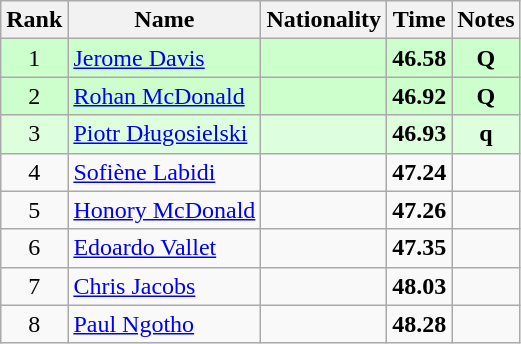<table class="wikitable sortable" style="text-align:center">
<tr>
<th>Rank</th>
<th>Name</th>
<th>Nationality</th>
<th>Time</th>
<th>Notes</th>
</tr>
<tr bgcolor=ccffcc>
<td>1</td>
<td align=left><a href='#'>Jerome Davis</a></td>
<td align=left></td>
<td><strong>46.58</strong></td>
<td><strong>Q</strong></td>
</tr>
<tr bgcolor=ccffcc>
<td>2</td>
<td align=left><a href='#'>Rohan McDonald</a></td>
<td align=left></td>
<td><strong>46.92</strong></td>
<td><strong>Q</strong></td>
</tr>
<tr bgcolor=ddffdd>
<td>3</td>
<td align=left><a href='#'>Piotr Długosielski</a></td>
<td align=left></td>
<td><strong>46.93</strong></td>
<td><strong>q</strong></td>
</tr>
<tr>
<td>4</td>
<td align=left><a href='#'>Sofiène Labidi</a></td>
<td align=left></td>
<td><strong>47.24</strong></td>
<td></td>
</tr>
<tr>
<td>5</td>
<td align=left><a href='#'>Honory McDonald</a></td>
<td align=left></td>
<td><strong>47.26</strong></td>
<td></td>
</tr>
<tr>
<td>6</td>
<td align=left><a href='#'>Edoardo Vallet</a></td>
<td align=left></td>
<td><strong>47.35</strong></td>
<td></td>
</tr>
<tr>
<td>7</td>
<td align=left><a href='#'>Chris Jacobs</a></td>
<td align=left></td>
<td><strong>48.03</strong></td>
<td></td>
</tr>
<tr>
<td>8</td>
<td align=left><a href='#'>Paul Ngotho</a></td>
<td align=left></td>
<td><strong>48.28</strong></td>
<td></td>
</tr>
</table>
